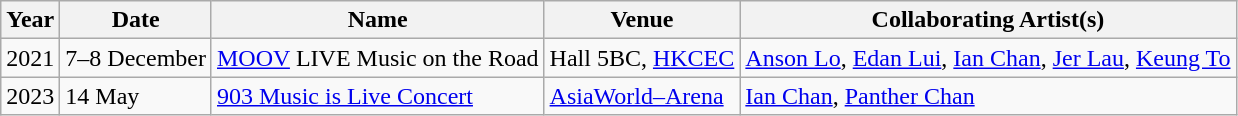<table class="wikitable">
<tr>
<th>Year</th>
<th>Date</th>
<th>Name</th>
<th>Venue</th>
<th>Collaborating Artist(s)</th>
</tr>
<tr>
<td>2021</td>
<td>7–8 December</td>
<td><a href='#'>MOOV</a> LIVE Music on the Road</td>
<td>Hall 5BC, <a href='#'>HKCEC</a></td>
<td><a href='#'>Anson Lo</a>, <a href='#'>Edan Lui</a>, <a href='#'>Ian Chan</a>, <a href='#'>Jer Lau</a>, <a href='#'>Keung To</a></td>
</tr>
<tr>
<td>2023</td>
<td>14 May</td>
<td><a href='#'>903 Music is Live Concert</a></td>
<td><a href='#'>AsiaWorld–Arena</a></td>
<td><a href='#'>Ian Chan</a>, <a href='#'>Panther Chan</a></td>
</tr>
</table>
